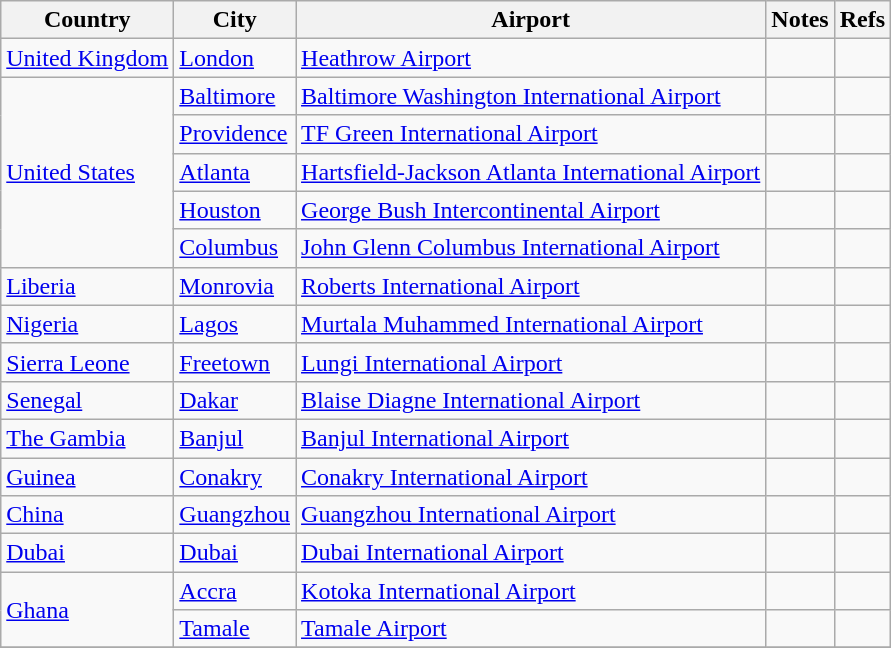<table class="wikitable sortable">
<tr>
<th>Country</th>
<th>City</th>
<th>Airport</th>
<th>Notes</th>
<th>Refs</th>
</tr>
<tr>
<td> <a href='#'>United Kingdom</a></td>
<td><a href='#'>London</a></td>
<td><a href='#'>Heathrow Airport</a></td>
<td></td>
<td align=center></td>
</tr>
<tr>
<td rowspan="5"> <a href='#'>United States</a></td>
<td><a href='#'>Baltimore</a></td>
<td><a href='#'>Baltimore Washington International Airport</a></td>
<td></td>
<td align=center></td>
</tr>
<tr>
<td><a href='#'>Providence</a></td>
<td><a href='#'>TF Green International Airport</a></td>
<td align=center></td>
<td align=center></td>
</tr>
<tr>
<td><a href='#'>Atlanta</a></td>
<td><a href='#'>Hartsfield-Jackson Atlanta International Airport</a></td>
<td align=center></td>
<td align=center></td>
</tr>
<tr>
<td><a href='#'>Houston</a></td>
<td><a href='#'>George Bush Intercontinental Airport</a></td>
<td align=center></td>
<td align=center></td>
</tr>
<tr>
<td><a href='#'>Columbus</a></td>
<td><a href='#'>John Glenn Columbus International Airport</a></td>
<td></td>
<td align=center></td>
</tr>
<tr>
<td> <a href='#'>Liberia</a></td>
<td><a href='#'>Monrovia</a></td>
<td><a href='#'>Roberts International Airport</a></td>
<td></td>
<td align=center></td>
</tr>
<tr>
<td> <a href='#'>Nigeria</a></td>
<td><a href='#'>Lagos</a></td>
<td><a href='#'>Murtala Muhammed International Airport</a></td>
<td></td>
<td align=center></td>
</tr>
<tr>
<td> <a href='#'>Sierra Leone</a></td>
<td><a href='#'>Freetown</a></td>
<td><a href='#'>Lungi International Airport</a></td>
<td></td>
<td align=center></td>
</tr>
<tr>
<td> <a href='#'>Senegal</a></td>
<td><a href='#'>Dakar</a></td>
<td><a href='#'>Blaise Diagne International Airport</a></td>
<td></td>
<td align=center></td>
</tr>
<tr>
<td> <a href='#'>The Gambia</a></td>
<td><a href='#'>Banjul</a></td>
<td><a href='#'>Banjul International Airport</a></td>
<td></td>
<td align=center></td>
</tr>
<tr>
<td> <a href='#'>Guinea</a></td>
<td><a href='#'>Conakry</a></td>
<td><a href='#'>Conakry International Airport</a></td>
<td></td>
<td align=center></td>
</tr>
<tr>
<td> <a href='#'>China</a></td>
<td><a href='#'>Guangzhou</a></td>
<td><a href='#'>Guangzhou International Airport</a></td>
<td></td>
<td align=center></td>
</tr>
<tr>
<td> <a href='#'>Dubai</a></td>
<td><a href='#'>Dubai</a></td>
<td><a href='#'>Dubai International Airport</a></td>
<td></td>
<td align=center></td>
</tr>
<tr>
<td rowspan="2"> <a href='#'>Ghana</a></td>
<td><a href='#'>Accra</a></td>
<td><a href='#'>Kotoka International Airport</a></td>
<td></td>
<td align=center></td>
</tr>
<tr>
<td><a href='#'>Tamale</a></td>
<td><a href='#'>Tamale Airport</a></td>
<td align=center></td>
<td align=center></td>
</tr>
<tr>
</tr>
</table>
